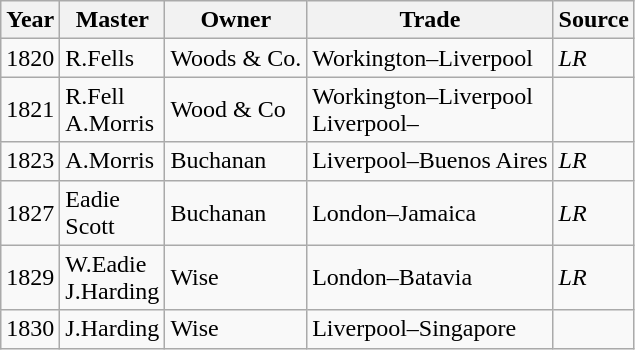<table class=" wikitable">
<tr>
<th>Year</th>
<th>Master</th>
<th>Owner</th>
<th>Trade</th>
<th>Source</th>
</tr>
<tr>
<td>1820</td>
<td>R.Fells</td>
<td>Woods & Co.</td>
<td>Workington–Liverpool</td>
<td><em>LR</em></td>
</tr>
<tr>
<td>1821</td>
<td>R.Fell<br>A.Morris</td>
<td>Wood & Co</td>
<td>Workington–Liverpool<br>Liverpool–</td>
<td></td>
</tr>
<tr>
<td>1823</td>
<td>A.Morris</td>
<td>Buchanan</td>
<td>Liverpool–Buenos Aires</td>
<td><em>LR</em></td>
</tr>
<tr>
<td>1827</td>
<td>Eadie<br>Scott</td>
<td>Buchanan</td>
<td>London–Jamaica</td>
<td><em>LR</em></td>
</tr>
<tr>
<td>1829</td>
<td>W.Eadie<br>J.Harding</td>
<td>Wise</td>
<td>London–Batavia</td>
<td><em>LR</em></td>
</tr>
<tr>
<td>1830</td>
<td>J.Harding</td>
<td>Wise</td>
<td>Liverpool–Singapore</td>
<td></td>
</tr>
</table>
